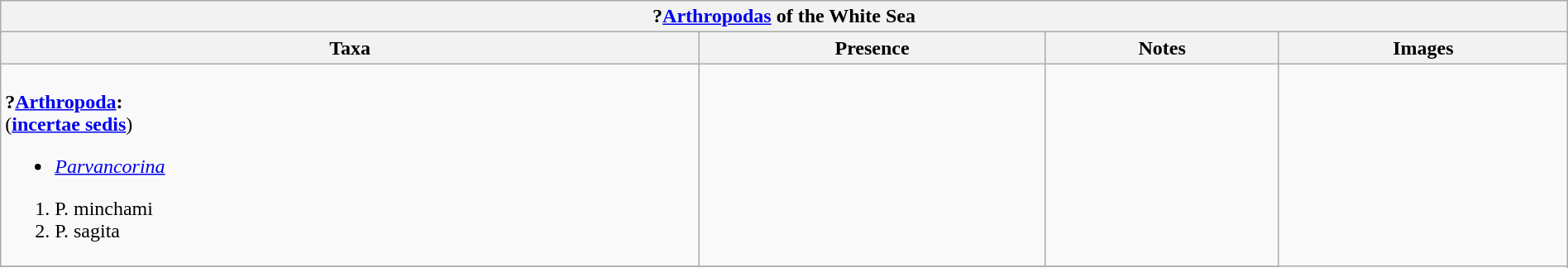<table class="wikitable" align="center" width="100%">
<tr>
<th colspan="5" align="center"><strong>?<a href='#'>Arthropodas</a> of the White Sea</strong></th>
</tr>
<tr>
<th>Taxa</th>
<th>Presence</th>
<th>Notes</th>
<th>Images</th>
</tr>
<tr>
<td><br><strong>?<a href='#'>Arthropoda</a>:</strong><br>(<strong><a href='#'>incertae sedis</a></strong>)<ul><li><em><a href='#'>Parvancorina</a></em></li></ul><ol><li>P. minchami</li><li>P. sagita</li></ol></td>
<td></td>
<td></td>
<td rowspan="99"><br></td>
</tr>
<tr>
</tr>
</table>
